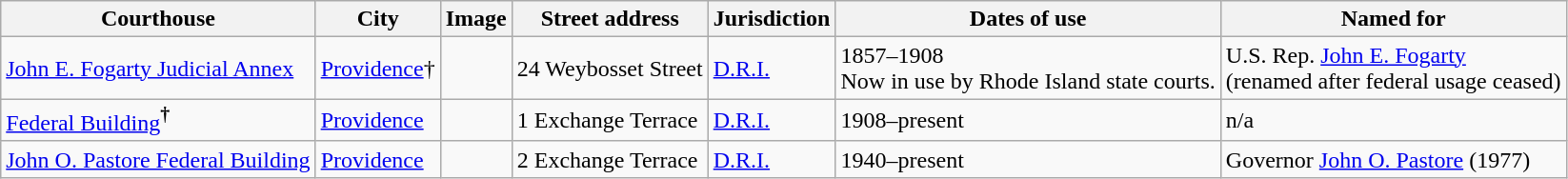<table class="wikitable sortable sticky-header sort-under">
<tr>
<th>Courthouse</th>
<th>City</th>
<th>Image</th>
<th>Street address</th>
<th>Jurisdiction</th>
<th>Dates of use</th>
<th>Named for</th>
</tr>
<tr>
<td><a href='#'>John E. Fogarty Judicial Annex</a></td>
<td><a href='#'>Providence</a>†</td>
<td></td>
<td>24 Weybosset Street</td>
<td><a href='#'>D.R.I.</a></td>
<td>1857–1908<br>Now in use by Rhode Island state courts.</td>
<td>U.S. Rep. <a href='#'>John E. Fogarty</a><br>(renamed after federal usage ceased)</td>
</tr>
<tr>
<td><a href='#'>Federal Building</a><strong><sup>†</sup></strong></td>
<td><a href='#'>Providence</a></td>
<td></td>
<td>1 Exchange Terrace</td>
<td><a href='#'>D.R.I.</a></td>
<td>1908–present</td>
<td>n/a</td>
</tr>
<tr>
<td><a href='#'>John O. Pastore Federal Building</a></td>
<td><a href='#'>Providence</a></td>
<td></td>
<td>2 Exchange Terrace</td>
<td><a href='#'>D.R.I.</a></td>
<td>1940–present</td>
<td>Governor <a href='#'>John O. Pastore</a> (1977)</td>
</tr>
</table>
